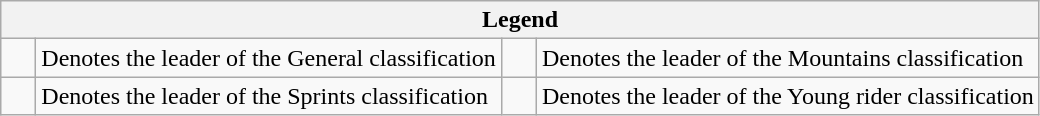<table class="wikitable">
<tr>
<th colspan=4>Legend</th>
</tr>
<tr>
<td>    </td>
<td>Denotes the leader of the General classification</td>
<td>    </td>
<td>Denotes the leader of the Mountains classification</td>
</tr>
<tr>
<td>    </td>
<td>Denotes the leader of the Sprints classification</td>
<td>    </td>
<td>Denotes the leader of the Young rider classification</td>
</tr>
</table>
